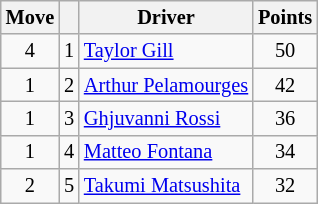<table class="wikitable" style="font-size:85%;">
<tr>
<th>Move</th>
<th></th>
<th>Driver</th>
<th>Points</th>
</tr>
<tr>
<td align="center"> 4</td>
<td align="center">1</td>
<td><a href='#'>Taylor Gill</a></td>
<td align="center">50</td>
</tr>
<tr>
<td align="center"> 1</td>
<td align="center">2</td>
<td><a href='#'>Arthur Pelamourges</a></td>
<td align="center">42</td>
</tr>
<tr>
<td align="center"> 1</td>
<td align="center">3</td>
<td><a href='#'>Ghjuvanni Rossi</a></td>
<td align="center">36</td>
</tr>
<tr>
<td align="center"> 1</td>
<td align="center">4</td>
<td><a href='#'>Matteo Fontana</a></td>
<td align="center">34</td>
</tr>
<tr>
<td align="center"> 2</td>
<td align="center">5</td>
<td><a href='#'>Takumi Matsushita</a></td>
<td align="center">32</td>
</tr>
</table>
